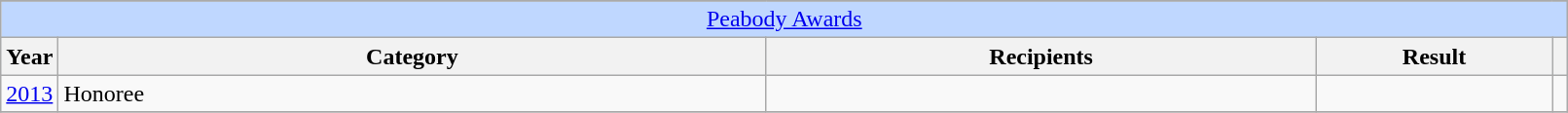<table class="wikitable plainrowheaders" style="font-size: 100%; width:85%">
<tr>
</tr>
<tr ---- bgcolor="#bfd7ff">
<td colspan=6 align=center><a href='#'>Peabody Awards</a></td>
</tr>
<tr ---- bgcolor="#ebf5ff">
<th scope="col" style="width:2%;">Year</th>
<th scope="col" style="width:45%;">Category</th>
<th scope="col" style="width:35%;">Recipients</th>
<th scope="col" style="width:15%;">Result</th>
<th scope="col" class="unsortable" style="width:1%;"></th>
</tr>
<tr>
<td style="text-align:center;"><a href='#'>2013</a></td>
<td>Honoree</td>
<td></td>
<td></td>
<td style="text-align:center;"></td>
</tr>
<tr>
</tr>
</table>
